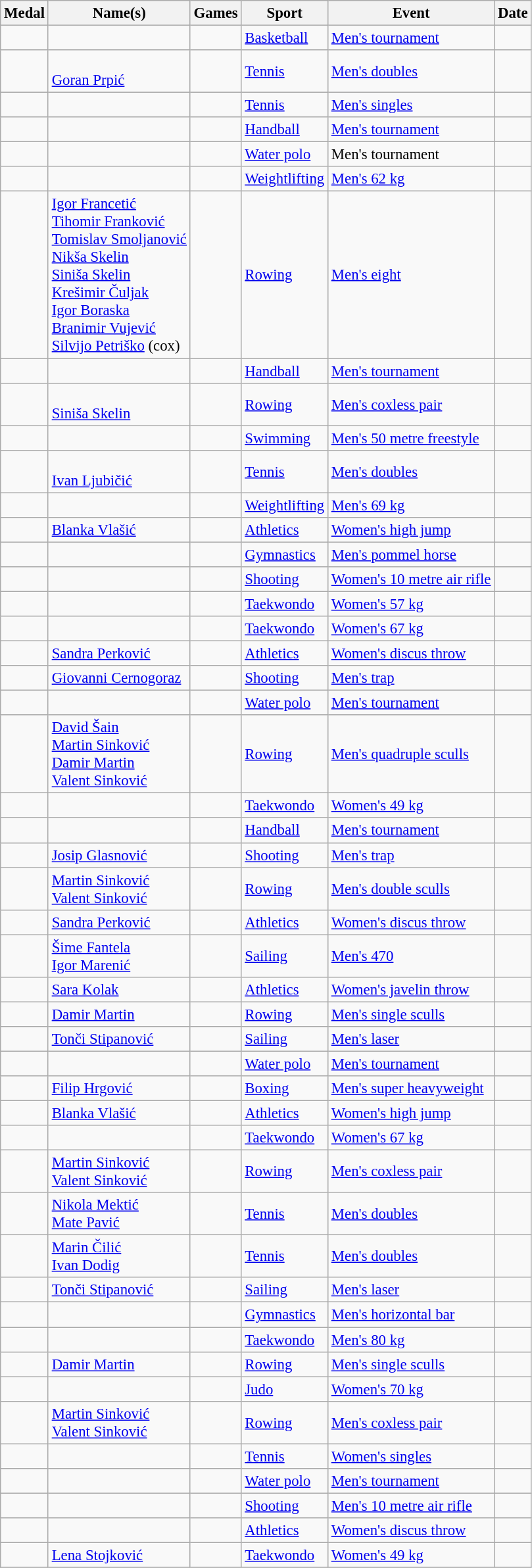<table class="wikitable sortable" style="font-size: 95%;">
<tr>
<th>Medal</th>
<th>Name(s)</th>
<th>Games</th>
<th>Sport</th>
<th>Event</th>
<th>Date</th>
</tr>
<tr>
<td></td>
<td></td>
<td> </td>
<td> <a href='#'>Basketball</a></td>
<td><a href='#'>Men's tournament</a></td>
<td></td>
</tr>
<tr>
<td></td>
<td><br> <a href='#'>Goran Prpić</a></td>
<td> </td>
<td> <a href='#'>Tennis</a></td>
<td><a href='#'>Men's doubles</a></td>
<td></td>
</tr>
<tr>
<td></td>
<td></td>
<td> </td>
<td> <a href='#'>Tennis</a></td>
<td><a href='#'>Men's singles</a></td>
<td></td>
</tr>
<tr>
<td></td>
<td></td>
<td> </td>
<td> <a href='#'>Handball</a></td>
<td><a href='#'>Men's tournament</a></td>
<td></td>
</tr>
<tr>
<td></td>
<td></td>
<td> </td>
<td> <a href='#'>Water polo</a></td>
<td>Men's tournament</td>
<td></td>
</tr>
<tr>
<td></td>
<td></td>
<td> </td>
<td> <a href='#'>Weightlifting</a></td>
<td><a href='#'>Men's 62 kg</a></td>
<td></td>
</tr>
<tr>
<td></td>
<td><a href='#'>Igor Francetić</a><br> <a href='#'>Tihomir Franković</a><br> <a href='#'>Tomislav Smoljanović</a><br> <a href='#'>Nikša Skelin</a><br> <a href='#'>Siniša Skelin</a><br> <a href='#'>Krešimir Čuljak</a><br> <a href='#'>Igor Boraska</a><br> <a href='#'>Branimir Vujević</a><br> <a href='#'>Silvijo Petriško</a> (cox)</td>
<td> </td>
<td> <a href='#'>Rowing</a></td>
<td><a href='#'>Men's eight</a></td>
<td></td>
</tr>
<tr>
<td></td>
<td></td>
<td> </td>
<td> <a href='#'>Handball</a></td>
<td><a href='#'>Men's tournament</a></td>
<td></td>
</tr>
<tr>
<td></td>
<td><br> <a href='#'>Siniša Skelin</a></td>
<td> </td>
<td> <a href='#'>Rowing</a></td>
<td><a href='#'>Men's coxless pair</a></td>
<td></td>
</tr>
<tr>
<td></td>
<td></td>
<td> </td>
<td> <a href='#'>Swimming</a></td>
<td><a href='#'>Men's 50 metre freestyle</a></td>
<td></td>
</tr>
<tr>
<td></td>
<td><br> <a href='#'>Ivan Ljubičić</a></td>
<td> </td>
<td> <a href='#'>Tennis</a></td>
<td><a href='#'>Men's doubles</a></td>
<td></td>
</tr>
<tr>
<td></td>
<td></td>
<td> </td>
<td> <a href='#'>Weightlifting</a></td>
<td><a href='#'>Men's 69 kg</a></td>
<td></td>
</tr>
<tr>
<td></td>
<td><a href='#'>Blanka Vlašić</a></td>
<td> </td>
<td> <a href='#'>Athletics</a></td>
<td><a href='#'>Women's high jump</a></td>
<td></td>
</tr>
<tr>
<td></td>
<td></td>
<td> </td>
<td> <a href='#'>Gymnastics</a></td>
<td><a href='#'>Men's pommel horse</a></td>
<td></td>
</tr>
<tr>
<td></td>
<td></td>
<td> </td>
<td> <a href='#'>Shooting</a></td>
<td><a href='#'>Women's 10 metre air rifle</a></td>
<td></td>
</tr>
<tr>
<td></td>
<td></td>
<td> </td>
<td> <a href='#'>Taekwondo</a></td>
<td><a href='#'>Women's 57 kg</a></td>
<td></td>
</tr>
<tr>
<td></td>
<td></td>
<td> </td>
<td> <a href='#'>Taekwondo</a></td>
<td><a href='#'>Women's 67 kg</a></td>
<td></td>
</tr>
<tr>
<td></td>
<td><a href='#'>Sandra Perković</a></td>
<td> </td>
<td> <a href='#'>Athletics</a></td>
<td><a href='#'>Women's discus throw</a></td>
<td></td>
</tr>
<tr>
<td></td>
<td><a href='#'>Giovanni Cernogoraz</a></td>
<td> </td>
<td> <a href='#'>Shooting</a></td>
<td><a href='#'>Men's trap</a></td>
<td></td>
</tr>
<tr>
<td></td>
<td></td>
<td> </td>
<td> <a href='#'>Water polo</a></td>
<td><a href='#'>Men's tournament</a></td>
<td></td>
</tr>
<tr>
<td></td>
<td><a href='#'>David Šain</a><br> <a href='#'>Martin Sinković</a><br> <a href='#'>Damir Martin</a><br> <a href='#'>Valent Sinković</a></td>
<td> </td>
<td> <a href='#'>Rowing</a></td>
<td><a href='#'>Men's quadruple sculls</a></td>
<td></td>
</tr>
<tr>
<td></td>
<td></td>
<td> </td>
<td> <a href='#'>Taekwondo</a></td>
<td><a href='#'>Women's 49 kg</a></td>
<td></td>
</tr>
<tr>
<td></td>
<td></td>
<td> </td>
<td> <a href='#'>Handball</a></td>
<td><a href='#'>Men's tournament</a></td>
<td></td>
</tr>
<tr>
<td></td>
<td><a href='#'>Josip Glasnović</a></td>
<td> </td>
<td> <a href='#'>Shooting</a></td>
<td><a href='#'>Men's trap</a></td>
<td></td>
</tr>
<tr>
<td></td>
<td><a href='#'>Martin Sinković</a><br> <a href='#'>Valent Sinković</a></td>
<td> </td>
<td> <a href='#'>Rowing</a></td>
<td><a href='#'>Men's double sculls</a></td>
<td></td>
</tr>
<tr>
<td></td>
<td><a href='#'>Sandra Perković</a></td>
<td> </td>
<td> <a href='#'>Athletics</a></td>
<td><a href='#'>Women's discus throw</a></td>
<td></td>
</tr>
<tr>
<td></td>
<td><a href='#'>Šime Fantela</a><br> <a href='#'>Igor Marenić</a></td>
<td> </td>
<td> <a href='#'>Sailing</a></td>
<td><a href='#'>Men's 470</a></td>
<td></td>
</tr>
<tr>
<td></td>
<td><a href='#'>Sara Kolak</a></td>
<td> </td>
<td> <a href='#'>Athletics</a></td>
<td><a href='#'>Women's javelin throw</a></td>
<td></td>
</tr>
<tr>
<td></td>
<td><a href='#'>Damir Martin</a></td>
<td> </td>
<td> <a href='#'>Rowing</a></td>
<td><a href='#'>Men's single sculls</a></td>
<td></td>
</tr>
<tr>
<td></td>
<td><a href='#'>Tonči Stipanović</a></td>
<td> </td>
<td> <a href='#'>Sailing</a></td>
<td><a href='#'>Men's laser</a></td>
<td></td>
</tr>
<tr>
<td></td>
<td></td>
<td> </td>
<td> <a href='#'>Water polo</a></td>
<td><a href='#'>Men's tournament</a></td>
<td></td>
</tr>
<tr>
<td></td>
<td><a href='#'>Filip Hrgović</a></td>
<td> </td>
<td> <a href='#'>Boxing</a></td>
<td><a href='#'>Men's super heavyweight</a></td>
<td></td>
</tr>
<tr>
<td></td>
<td><a href='#'>Blanka Vlašić</a></td>
<td> </td>
<td> <a href='#'>Athletics</a></td>
<td><a href='#'>Women's high jump</a></td>
<td></td>
</tr>
<tr>
<td></td>
<td></td>
<td> </td>
<td> <a href='#'>Taekwondo</a></td>
<td><a href='#'>Women's 67 kg</a></td>
<td></td>
</tr>
<tr>
<td></td>
<td><a href='#'>Martin Sinković</a><br> <a href='#'>Valent Sinković</a></td>
<td> </td>
<td> <a href='#'>Rowing</a></td>
<td><a href='#'>Men's coxless pair</a></td>
<td></td>
</tr>
<tr>
<td></td>
<td><a href='#'>Nikola Mektić</a><br> <a href='#'>Mate Pavić</a></td>
<td> </td>
<td> <a href='#'>Tennis</a></td>
<td><a href='#'>Men's doubles</a></td>
<td></td>
</tr>
<tr>
<td></td>
<td><a href='#'>Marin Čilić</a><br> <a href='#'>Ivan Dodig</a></td>
<td> </td>
<td> <a href='#'>Tennis</a></td>
<td><a href='#'>Men's doubles</a></td>
<td></td>
</tr>
<tr>
<td></td>
<td><a href='#'>Tonči Stipanović</a></td>
<td> </td>
<td> <a href='#'>Sailing</a></td>
<td><a href='#'>Men's laser</a></td>
<td></td>
</tr>
<tr>
<td></td>
<td></td>
<td> </td>
<td> <a href='#'>Gymnastics</a></td>
<td><a href='#'>Men's horizontal bar</a></td>
<td></td>
</tr>
<tr>
<td></td>
<td></td>
<td> </td>
<td> <a href='#'>Taekwondo</a></td>
<td><a href='#'>Men's 80 kg</a></td>
<td></td>
</tr>
<tr>
<td></td>
<td><a href='#'>Damir Martin</a></td>
<td> </td>
<td> <a href='#'>Rowing</a></td>
<td><a href='#'>Men's single sculls</a></td>
<td></td>
</tr>
<tr>
<td></td>
<td></td>
<td> </td>
<td> <a href='#'>Judo</a></td>
<td><a href='#'>Women's 70 kg</a></td>
<td></td>
</tr>
<tr>
<td></td>
<td><a href='#'>Martin Sinković</a><br> <a href='#'>Valent Sinković</a></td>
<td> </td>
<td> <a href='#'>Rowing</a></td>
<td><a href='#'>Men's coxless pair</a></td>
<td></td>
</tr>
<tr>
<td></td>
<td></td>
<td> </td>
<td> <a href='#'>Tennis</a></td>
<td><a href='#'>Women's singles</a></td>
<td></td>
</tr>
<tr>
<td></td>
<td></td>
<td> </td>
<td> <a href='#'>Water polo</a></td>
<td><a href='#'>Men's tournament</a></td>
<td></td>
</tr>
<tr>
<td></td>
<td></td>
<td> </td>
<td> <a href='#'>Shooting</a></td>
<td><a href='#'>Men's 10 metre air rifle</a></td>
<td></td>
</tr>
<tr>
<td></td>
<td></td>
<td> </td>
<td> <a href='#'>Athletics</a></td>
<td><a href='#'>Women's discus throw</a></td>
<td></td>
</tr>
<tr>
<td></td>
<td><a href='#'>Lena Stojković</a></td>
<td> </td>
<td> <a href='#'>Taekwondo</a></td>
<td><a href='#'>Women's 49 kg</a></td>
<td></td>
</tr>
<tr>
</tr>
</table>
